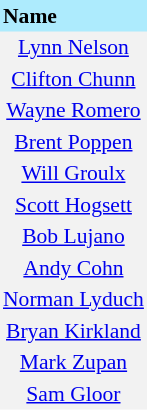<table border=0 cellpadding=2 cellspacing=0  |- bgcolor=#F2F2F2 style="text-align:center; font-size:90%;">
<tr bgcolor=#ADEBFD>
<th align=left>Name</th>
</tr>
<tr>
<td><a href='#'>Lynn Nelson</a></td>
</tr>
<tr>
<td><a href='#'>Clifton Chunn</a></td>
</tr>
<tr>
<td><a href='#'>Wayne Romero</a></td>
</tr>
<tr>
<td><a href='#'>Brent Poppen</a></td>
</tr>
<tr>
<td><a href='#'>Will Groulx</a></td>
</tr>
<tr>
<td><a href='#'>Scott Hogsett</a></td>
</tr>
<tr>
<td><a href='#'>Bob Lujano</a></td>
</tr>
<tr>
<td><a href='#'>Andy Cohn</a></td>
</tr>
<tr>
<td><a href='#'>Norman Lyduch</a></td>
</tr>
<tr>
<td><a href='#'>Bryan Kirkland</a></td>
</tr>
<tr>
<td><a href='#'>Mark Zupan</a></td>
</tr>
<tr>
<td><a href='#'>Sam Gloor</a></td>
</tr>
</table>
